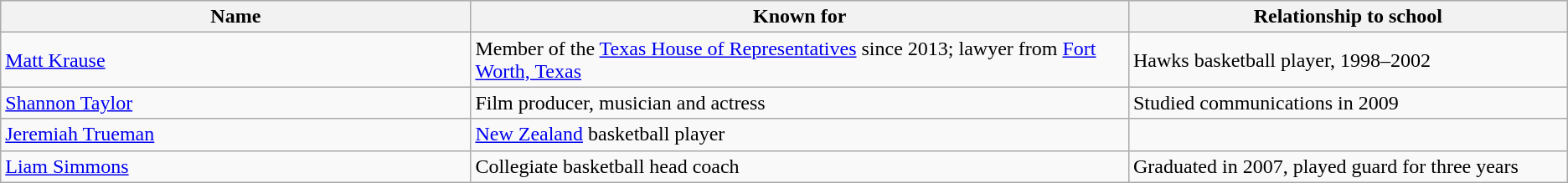<table class="wikitable">
<tr>
<th bgcolor="#e5e5e5" width="30%">Name</th>
<th bgcolor="#e5e5e5" width="42%">Known for</th>
<th bgcolor="#e5e5e5" width="28%">Relationship to school</th>
</tr>
<tr>
<td><a href='#'>Matt Krause</a></td>
<td>Member of the <a href='#'>Texas House of Representatives</a> since 2013; lawyer from <a href='#'>Fort Worth, Texas</a></td>
<td>Hawks basketball player, 1998–2002</td>
</tr>
<tr>
<td><a href='#'>Shannon Taylor</a></td>
<td>Film producer, musician and actress</td>
<td>Studied communications in 2009</td>
</tr>
<tr>
<td><a href='#'>Jeremiah Trueman</a></td>
<td><a href='#'>New Zealand</a> basketball player</td>
<td></td>
</tr>
<tr>
<td><a href='#'>Liam Simmons</a></td>
<td>Collegiate basketball head coach</td>
<td>Graduated in 2007, played guard for three years</td>
</tr>
</table>
